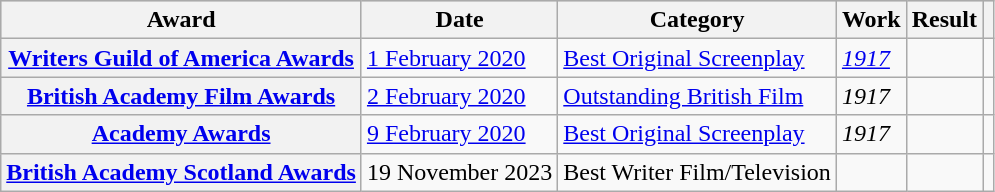<table class="wikitable plainrowheaders">
<tr style="background:#ccc; text-align:center;">
<th scope="col">Award</th>
<th scope="col">Date</th>
<th scope="col">Category</th>
<th scope="col">Work</th>
<th scope="col">Result</th>
<th scope="col"></th>
</tr>
<tr>
<th scope="row"><a href='#'>Writers Guild of America Awards</a></th>
<td><a href='#'>1 February 2020</a></td>
<td><a href='#'>Best Original Screenplay</a></td>
<td><em><a href='#'>1917</a></em></td>
<td></td>
<td style="text-align:center;"></td>
</tr>
<tr>
<th scope="row"><a href='#'>British Academy Film Awards</a></th>
<td><a href='#'>2 February 2020</a></td>
<td><a href='#'>Outstanding British Film</a></td>
<td><em>1917</em></td>
<td></td>
<td style="text-align:center;"></td>
</tr>
<tr>
<th scope="row"><a href='#'>Academy Awards</a></th>
<td><a href='#'>9 February 2020</a></td>
<td><a href='#'>Best Original Screenplay</a></td>
<td><em>1917</em></td>
<td></td>
<td style="text-align:center;"></td>
</tr>
<tr>
<th scope="row"><a href='#'>British Academy Scotland Awards</a></th>
<td>19 November 2023</td>
<td>Best Writer Film/Television</td>
<td><em></em></td>
<td></td>
<td style="text-align:center;"></td>
</tr>
</table>
